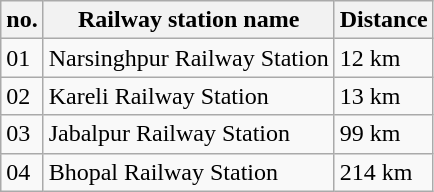<table class="wikitable sortable">
<tr valign=top style="font-weight:bold" style="background-color: #6181A1">
<th>no.</th>
<th>Railway station name</th>
<th>Distance</th>
</tr>
<tr>
<td>01</td>
<td>Narsinghpur Railway Station</td>
<td>12 km</td>
</tr>
<tr>
<td>02</td>
<td>Kareli Railway Station</td>
<td>13 km</td>
</tr>
<tr>
<td>03</td>
<td>Jabalpur Railway Station</td>
<td>99 km</td>
</tr>
<tr>
<td>04</td>
<td>Bhopal Railway Station</td>
<td>214 km</td>
</tr>
</table>
